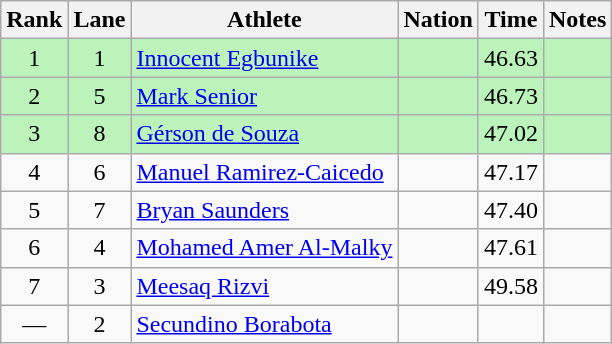<table class="wikitable sortable" style="text-align:center">
<tr>
<th>Rank</th>
<th>Lane</th>
<th>Athlete</th>
<th>Nation</th>
<th>Time</th>
<th>Notes</th>
</tr>
<tr style="background:#bbf3bb;">
<td>1</td>
<td>1</td>
<td align=left><a href='#'>Innocent Egbunike</a></td>
<td align=left></td>
<td>46.63</td>
<td></td>
</tr>
<tr style="background:#bbf3bb;">
<td>2</td>
<td>5</td>
<td align=left><a href='#'>Mark Senior</a></td>
<td align=left></td>
<td>46.73</td>
<td></td>
</tr>
<tr style="background:#bbf3bb;">
<td>3</td>
<td>8</td>
<td align=left><a href='#'>Gérson de Souza</a></td>
<td align=left></td>
<td>47.02</td>
<td></td>
</tr>
<tr>
<td>4</td>
<td>6</td>
<td align=left><a href='#'>Manuel Ramirez-Caicedo</a></td>
<td align=left></td>
<td>47.17</td>
<td></td>
</tr>
<tr>
<td>5</td>
<td>7</td>
<td align=left><a href='#'>Bryan Saunders</a></td>
<td align=left></td>
<td>47.40</td>
<td></td>
</tr>
<tr>
<td>6</td>
<td>4</td>
<td align=left><a href='#'>Mohamed Amer Al-Malky</a></td>
<td align=left></td>
<td>47.61</td>
<td></td>
</tr>
<tr>
<td>7</td>
<td>3</td>
<td align=left><a href='#'>Meesaq Rizvi</a></td>
<td align=left></td>
<td>49.58</td>
<td></td>
</tr>
<tr>
<td data-sort-value=8>—</td>
<td>2</td>
<td align=left><a href='#'>Secundino Borabota</a></td>
<td align=left></td>
<td></td>
<td></td>
</tr>
</table>
